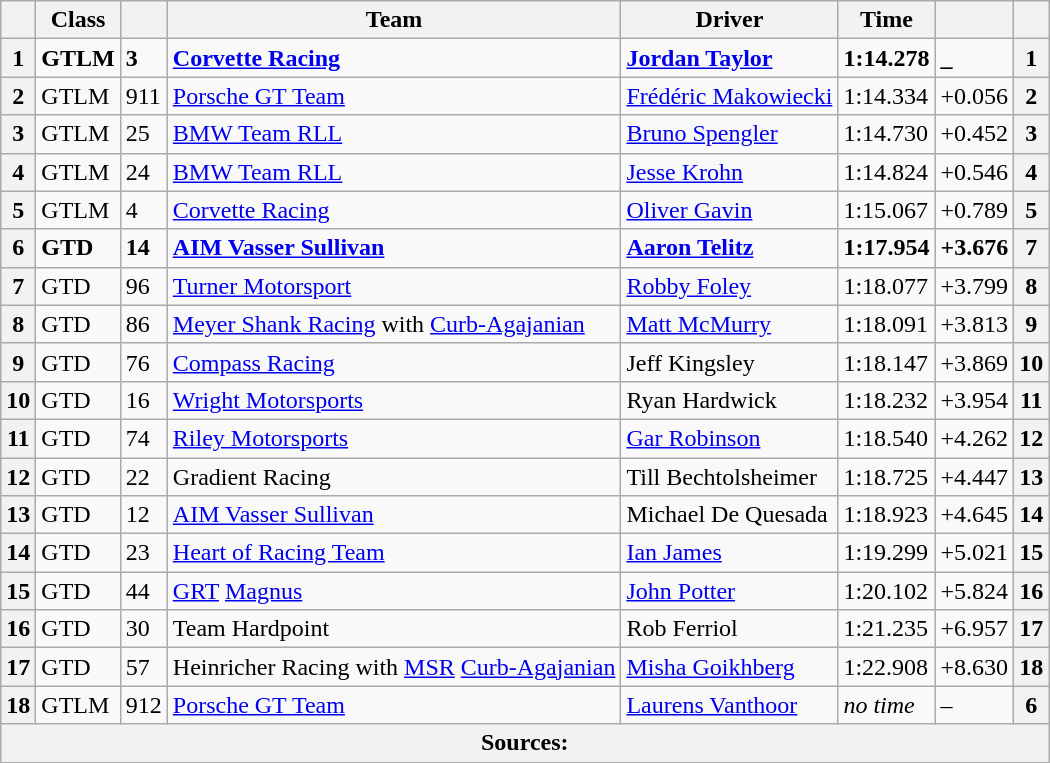<table class="wikitable">
<tr>
<th scope="col"></th>
<th scope="col">Class</th>
<th scope="col"></th>
<th scope="col">Team</th>
<th scope="col">Driver</th>
<th scope="col">Time</th>
<th scope="col"></th>
<th scope="col"></th>
</tr>
<tr style="font-weight:bold">
<th scope="row">1</th>
<td>GTLM</td>
<td>3</td>
<td> <a href='#'>Corvette Racing</a></td>
<td> <a href='#'>Jordan Taylor</a></td>
<td>1:14.278</td>
<td>_</td>
<th>1</th>
</tr>
<tr>
<th scope="row">2</th>
<td>GTLM</td>
<td>911</td>
<td> <a href='#'>Porsche GT Team</a></td>
<td> <a href='#'>Frédéric Makowiecki</a></td>
<td>1:14.334</td>
<td>+0.056</td>
<th>2</th>
</tr>
<tr>
<th scope="row">3</th>
<td>GTLM</td>
<td>25</td>
<td> <a href='#'>BMW Team RLL</a></td>
<td> <a href='#'>Bruno Spengler</a></td>
<td>1:14.730</td>
<td>+0.452</td>
<th>3</th>
</tr>
<tr>
<th scope="row">4</th>
<td>GTLM</td>
<td>24</td>
<td> <a href='#'>BMW Team RLL</a></td>
<td> <a href='#'>Jesse Krohn</a></td>
<td>1:14.824</td>
<td>+0.546</td>
<th>4</th>
</tr>
<tr>
<th scope="row">5</th>
<td>GTLM</td>
<td>4</td>
<td> <a href='#'>Corvette Racing</a></td>
<td> <a href='#'>Oliver Gavin</a></td>
<td>1:15.067</td>
<td>+0.789</td>
<th>5</th>
</tr>
<tr style="font-weight:bold">
<th scope="row">6</th>
<td>GTD</td>
<td>14</td>
<td> <a href='#'>AIM Vasser Sullivan</a></td>
<td> <a href='#'>Aaron Telitz</a></td>
<td>1:17.954</td>
<td>+3.676</td>
<th>7</th>
</tr>
<tr>
<th scope="row">7</th>
<td>GTD</td>
<td>96</td>
<td> <a href='#'>Turner Motorsport</a></td>
<td> <a href='#'>Robby Foley</a></td>
<td>1:18.077</td>
<td>+3.799</td>
<th>8</th>
</tr>
<tr>
<th scope="row">8</th>
<td>GTD</td>
<td>86</td>
<td> <a href='#'>Meyer Shank Racing</a> with <a href='#'>Curb-Agajanian</a></td>
<td> <a href='#'>Matt McMurry</a></td>
<td>1:18.091</td>
<td>+3.813</td>
<th>9</th>
</tr>
<tr>
<th scope="row">9</th>
<td>GTD</td>
<td>76</td>
<td> <a href='#'>Compass Racing</a></td>
<td> Jeff Kingsley</td>
<td>1:18.147</td>
<td>+3.869</td>
<th>10</th>
</tr>
<tr>
<th scope="row">10</th>
<td>GTD</td>
<td>16</td>
<td> <a href='#'>Wright Motorsports</a></td>
<td> Ryan Hardwick</td>
<td>1:18.232</td>
<td>+3.954</td>
<th>11</th>
</tr>
<tr>
<th scope="row">11</th>
<td>GTD</td>
<td>74</td>
<td> <a href='#'>Riley Motorsports</a></td>
<td> <a href='#'>Gar Robinson</a></td>
<td>1:18.540</td>
<td>+4.262</td>
<th>12</th>
</tr>
<tr>
<th scope="row">12</th>
<td>GTD</td>
<td>22</td>
<td> Gradient Racing</td>
<td> Till Bechtolsheimer</td>
<td>1:18.725</td>
<td>+4.447</td>
<th>13</th>
</tr>
<tr>
<th scope="row">13</th>
<td>GTD</td>
<td>12</td>
<td> <a href='#'>AIM Vasser Sullivan</a></td>
<td> Michael De Quesada</td>
<td>1:18.923</td>
<td>+4.645</td>
<th>14</th>
</tr>
<tr>
<th scope="row">14</th>
<td>GTD</td>
<td>23</td>
<td> <a href='#'>Heart of Racing Team</a></td>
<td> <a href='#'>Ian James</a></td>
<td>1:19.299</td>
<td>+5.021</td>
<th>15</th>
</tr>
<tr>
<th scope="row">15</th>
<td>GTD</td>
<td>44</td>
<td> <a href='#'>GRT</a> <a href='#'>Magnus</a></td>
<td> <a href='#'>John Potter</a></td>
<td>1:20.102</td>
<td>+5.824</td>
<th>16</th>
</tr>
<tr>
<th scope="row">16</th>
<td>GTD</td>
<td>30</td>
<td> Team Hardpoint</td>
<td> Rob Ferriol</td>
<td>1:21.235</td>
<td>+6.957</td>
<th>17</th>
</tr>
<tr>
<th scope="row">17</th>
<td>GTD</td>
<td>57</td>
<td> Heinricher Racing with <a href='#'>MSR</a> <a href='#'>Curb-Agajanian</a></td>
<td> <a href='#'>Misha Goikhberg</a></td>
<td>1:22.908</td>
<td>+8.630</td>
<th>18</th>
</tr>
<tr>
<th scope="row">18</th>
<td>GTLM</td>
<td>912</td>
<td> <a href='#'>Porsche GT Team</a></td>
<td> <a href='#'>Laurens Vanthoor</a></td>
<td><em>no time</em></td>
<td>–</td>
<th>6</th>
</tr>
<tr>
<th colspan="8">Sources:</th>
</tr>
<tr>
</tr>
</table>
